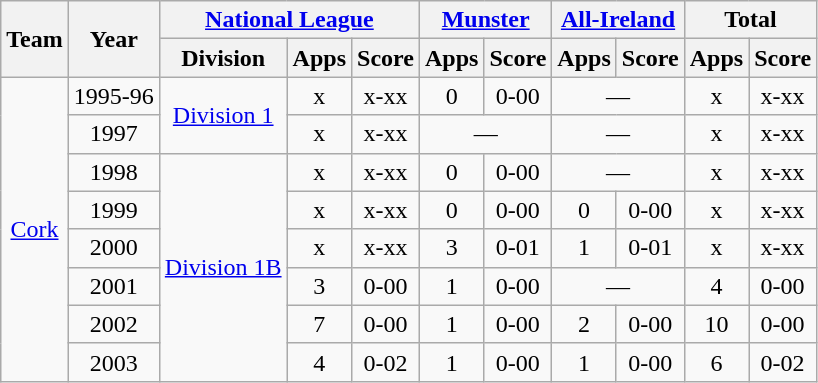<table class="wikitable" style="text-align:center">
<tr>
<th rowspan="2">Team</th>
<th rowspan="2">Year</th>
<th colspan="3"><a href='#'>National League</a></th>
<th colspan="2"><a href='#'>Munster</a></th>
<th colspan="2"><a href='#'>All-Ireland</a></th>
<th colspan="2">Total</th>
</tr>
<tr>
<th>Division</th>
<th>Apps</th>
<th>Score</th>
<th>Apps</th>
<th>Score</th>
<th>Apps</th>
<th>Score</th>
<th>Apps</th>
<th>Score</th>
</tr>
<tr>
<td rowspan="8"><a href='#'>Cork</a></td>
<td>1995-96</td>
<td rowspan="2"><a href='#'>Division 1</a></td>
<td>x</td>
<td>x-xx</td>
<td>0</td>
<td>0-00</td>
<td colspan=2>—</td>
<td>x</td>
<td>x-xx</td>
</tr>
<tr>
<td>1997</td>
<td>x</td>
<td>x-xx</td>
<td colspan=2>—</td>
<td colspan=2>—</td>
<td>x</td>
<td>x-xx</td>
</tr>
<tr>
<td>1998</td>
<td rowspan="8"><a href='#'>Division 1B</a></td>
<td>x</td>
<td>x-xx</td>
<td>0</td>
<td>0-00</td>
<td colspan=2>—</td>
<td>x</td>
<td>x-xx</td>
</tr>
<tr>
<td>1999</td>
<td>x</td>
<td>x-xx</td>
<td>0</td>
<td>0-00</td>
<td>0</td>
<td>0-00</td>
<td>x</td>
<td>x-xx</td>
</tr>
<tr>
<td>2000</td>
<td>x</td>
<td>x-xx</td>
<td>3</td>
<td>0-01</td>
<td>1</td>
<td>0-01</td>
<td>x</td>
<td>x-xx</td>
</tr>
<tr>
<td>2001</td>
<td>3</td>
<td>0-00</td>
<td>1</td>
<td>0-00</td>
<td colspan=2>—</td>
<td>4</td>
<td>0-00</td>
</tr>
<tr>
<td>2002</td>
<td>7</td>
<td>0-00</td>
<td>1</td>
<td>0-00</td>
<td>2</td>
<td>0-00</td>
<td>10</td>
<td>0-00</td>
</tr>
<tr>
<td>2003</td>
<td>4</td>
<td>0-02</td>
<td>1</td>
<td>0-00</td>
<td>1</td>
<td>0-00</td>
<td>6</td>
<td>0-02</td>
</tr>
</table>
